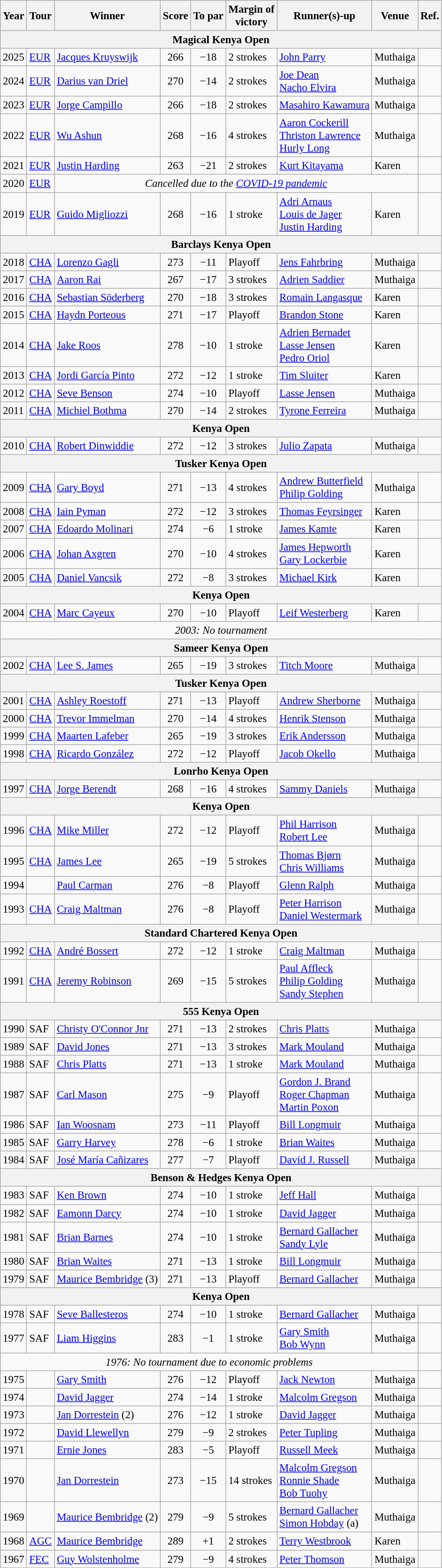<table class=wikitable style=font-size:95%>
<tr>
<th>Year</th>
<th>Tour</th>
<th>Winner</th>
<th>Score</th>
<th>To par</th>
<th>Margin of<br>victory</th>
<th>Runner(s)-up</th>
<th>Venue</th>
<th>Ref.</th>
</tr>
<tr>
<th colspan=9>Magical Kenya Open</th>
</tr>
<tr>
<td>2025</td>
<td><a href='#'>EUR</a></td>
<td> <a href='#'>Jacques Kruyswijk</a></td>
<td align=center>266</td>
<td align=center>−18</td>
<td>2 strokes</td>
<td> <a href='#'>John Parry</a></td>
<td>Muthaiga</td>
<td></td>
</tr>
<tr>
<td>2024</td>
<td><a href='#'>EUR</a></td>
<td> <a href='#'>Darius van Driel</a></td>
<td align=center>270</td>
<td align=center>−14</td>
<td>2 strokes</td>
<td> <a href='#'>Joe Dean</a><br> <a href='#'>Nacho Elvira</a></td>
<td>Muthaiga</td>
<td></td>
</tr>
<tr>
<td>2023</td>
<td><a href='#'>EUR</a></td>
<td> <a href='#'>Jorge Campillo</a></td>
<td align=center>266</td>
<td align=center>−18</td>
<td>2 strokes</td>
<td> <a href='#'>Masahiro Kawamura</a></td>
<td>Muthaiga</td>
<td></td>
</tr>
<tr>
<td>2022</td>
<td><a href='#'>EUR</a></td>
<td> <a href='#'>Wu Ashun</a></td>
<td align=center>268</td>
<td align=center>−16</td>
<td>4 strokes</td>
<td> <a href='#'>Aaron Cockerill</a><br> <a href='#'>Thriston Lawrence</a><br> <a href='#'>Hurly Long</a></td>
<td>Muthaiga</td>
<td></td>
</tr>
<tr>
<td>2021</td>
<td><a href='#'>EUR</a></td>
<td> <a href='#'>Justin Harding</a></td>
<td align=center>263</td>
<td align=center>−21</td>
<td>2 strokes</td>
<td> <a href='#'>Kurt Kitayama</a></td>
<td>Karen</td>
<td></td>
</tr>
<tr>
<td>2020</td>
<td><a href='#'>EUR</a></td>
<td colspan=6 align=center><em>Cancelled due to the <a href='#'>COVID-19 pandemic</a></em></td>
<td></td>
</tr>
<tr>
<td>2019</td>
<td><a href='#'>EUR</a></td>
<td> <a href='#'>Guido Migliozzi</a></td>
<td align=center>268</td>
<td align=center>−16</td>
<td>1 stroke</td>
<td> <a href='#'>Adri Arnaus</a><br> <a href='#'>Louis de Jager</a><br> <a href='#'>Justin Harding</a></td>
<td>Karen</td>
<td></td>
</tr>
<tr>
<th colspan=9>Barclays Kenya Open</th>
</tr>
<tr>
<td>2018</td>
<td><a href='#'>CHA</a></td>
<td> <a href='#'>Lorenzo Gagli</a></td>
<td align=center>273</td>
<td align=center>−11</td>
<td>Playoff</td>
<td> <a href='#'>Jens Fahrbring</a></td>
<td>Muthaiga</td>
<td></td>
</tr>
<tr>
<td>2017</td>
<td><a href='#'>CHA</a></td>
<td> <a href='#'>Aaron Rai</a></td>
<td align=center>267</td>
<td align=center>−17</td>
<td>3 strokes</td>
<td> <a href='#'>Adrien Saddier</a></td>
<td>Muthaiga</td>
<td></td>
</tr>
<tr>
<td>2016</td>
<td><a href='#'>CHA</a></td>
<td> <a href='#'>Sebastian Söderberg</a></td>
<td align=center>270</td>
<td align=center>−18</td>
<td>3 strokes</td>
<td> <a href='#'>Romain Langasque</a></td>
<td>Karen</td>
<td></td>
</tr>
<tr>
<td>2015</td>
<td><a href='#'>CHA</a></td>
<td> <a href='#'>Haydn Porteous</a></td>
<td align=center>271</td>
<td align=center>−17</td>
<td>Playoff</td>
<td> <a href='#'>Brandon Stone</a></td>
<td>Karen</td>
<td></td>
</tr>
<tr>
<td>2014</td>
<td><a href='#'>CHA</a></td>
<td> <a href='#'>Jake Roos</a></td>
<td align=center>278</td>
<td align=center>−10</td>
<td>1 stroke</td>
<td> <a href='#'>Adrien Bernadet</a><br> <a href='#'>Lasse Jensen</a><br> <a href='#'>Pedro Oriol</a></td>
<td>Karen</td>
<td></td>
</tr>
<tr>
<td>2013</td>
<td><a href='#'>CHA</a></td>
<td> <a href='#'>Jordi García Pinto</a></td>
<td align=center>272</td>
<td align=center>−12</td>
<td>1 stroke</td>
<td> <a href='#'>Tim Sluiter</a></td>
<td>Karen</td>
<td></td>
</tr>
<tr>
<td>2012</td>
<td><a href='#'>CHA</a></td>
<td> <a href='#'>Seve Benson</a></td>
<td align=center>274</td>
<td align=center>−10</td>
<td>Playoff</td>
<td> <a href='#'>Lasse Jensen</a></td>
<td>Muthaiga</td>
<td></td>
</tr>
<tr>
<td>2011</td>
<td><a href='#'>CHA</a></td>
<td> <a href='#'>Michiel Bothma</a></td>
<td align=center>270</td>
<td align=center>−14</td>
<td>2 strokes</td>
<td> <a href='#'>Tyrone Ferreira</a></td>
<td>Muthaiga</td>
<td></td>
</tr>
<tr>
<th colspan=9>Kenya Open</th>
</tr>
<tr>
<td>2010</td>
<td><a href='#'>CHA</a></td>
<td> <a href='#'>Robert Dinwiddie</a></td>
<td align=center>272</td>
<td align=center>−12</td>
<td>3 strokes</td>
<td> <a href='#'>Julio Zapata</a></td>
<td>Muthaiga</td>
<td></td>
</tr>
<tr>
<th colspan=9>Tusker Kenya Open</th>
</tr>
<tr>
<td>2009</td>
<td><a href='#'>CHA</a></td>
<td> <a href='#'>Gary Boyd</a></td>
<td align=center>271</td>
<td align=center>−13</td>
<td>4 strokes</td>
<td> <a href='#'>Andrew Butterfield</a><br> <a href='#'>Philip Golding</a></td>
<td>Muthaiga</td>
<td></td>
</tr>
<tr>
<td>2008</td>
<td><a href='#'>CHA</a></td>
<td> <a href='#'>Iain Pyman</a></td>
<td align=center>272</td>
<td align=center>−12</td>
<td>3 strokes</td>
<td> <a href='#'>Thomas Feyrsinger</a></td>
<td>Karen</td>
<td></td>
</tr>
<tr>
<td>2007</td>
<td><a href='#'>CHA</a></td>
<td> <a href='#'>Edoardo Molinari</a></td>
<td align=center>274</td>
<td align=center>−6</td>
<td>1 stroke</td>
<td> <a href='#'>James Kamte</a></td>
<td>Karen</td>
<td></td>
</tr>
<tr>
<td>2006</td>
<td><a href='#'>CHA</a></td>
<td> <a href='#'>Johan Axgren</a></td>
<td align=center>270</td>
<td align=center>−10</td>
<td>4 strokes</td>
<td> <a href='#'>James Hepworth</a><br> <a href='#'>Gary Lockerbie</a></td>
<td>Karen</td>
<td></td>
</tr>
<tr>
<td>2005</td>
<td><a href='#'>CHA</a></td>
<td> <a href='#'>Daniel Vancsik</a></td>
<td align=center>272</td>
<td align=center>−8</td>
<td>3 strokes</td>
<td> <a href='#'>Michael Kirk</a></td>
<td>Karen</td>
<td></td>
</tr>
<tr>
<th colspan=9>Kenya Open</th>
</tr>
<tr>
<td>2004</td>
<td><a href='#'>CHA</a></td>
<td> <a href='#'>Marc Cayeux</a></td>
<td align=center>270</td>
<td align=center>−10</td>
<td>Playoff</td>
<td> <a href='#'>Leif Westerberg</a></td>
<td>Karen</td>
<td></td>
</tr>
<tr>
<td colspan=9 align=center><em>2003: No tournament</em></td>
</tr>
<tr>
<th colspan=9>Sameer Kenya Open</th>
</tr>
<tr>
<td>2002</td>
<td><a href='#'>CHA</a></td>
<td> <a href='#'>Lee S. James</a></td>
<td align=center>265</td>
<td align=center>−19</td>
<td>3 strokes</td>
<td> <a href='#'>Titch Moore</a></td>
<td>Muthaiga</td>
<td></td>
</tr>
<tr>
<th colspan=9>Tusker Kenya Open</th>
</tr>
<tr>
<td>2001</td>
<td><a href='#'>CHA</a></td>
<td> <a href='#'>Ashley Roestoff</a></td>
<td align=center>271</td>
<td align=center>−13</td>
<td>Playoff</td>
<td> <a href='#'>Andrew Sherborne</a></td>
<td>Muthaiga</td>
<td></td>
</tr>
<tr>
<td>2000</td>
<td><a href='#'>CHA</a></td>
<td> <a href='#'>Trevor Immelman</a></td>
<td align=center>270</td>
<td align=center>−14</td>
<td>4 strokes</td>
<td> <a href='#'>Henrik Stenson</a></td>
<td>Muthaiga</td>
<td></td>
</tr>
<tr>
<td>1999</td>
<td><a href='#'>CHA</a></td>
<td> <a href='#'>Maarten Lafeber</a></td>
<td align=center>265</td>
<td align=center>−19</td>
<td>3 strokes</td>
<td> <a href='#'>Erik Andersson</a></td>
<td>Muthaiga</td>
<td></td>
</tr>
<tr>
<td>1998</td>
<td><a href='#'>CHA</a></td>
<td> <a href='#'>Ricardo González</a></td>
<td align=center>272</td>
<td align=center>−12</td>
<td>Playoff</td>
<td> <a href='#'>Jacob Okello</a></td>
<td>Muthaiga</td>
<td></td>
</tr>
<tr>
<th colspan=9>Lonrho Kenya Open</th>
</tr>
<tr>
<td>1997</td>
<td><a href='#'>CHA</a></td>
<td> <a href='#'>Jorge Berendt</a></td>
<td align=center>268</td>
<td align=center>−16</td>
<td>4 strokes</td>
<td> <a href='#'>Sammy Daniels</a></td>
<td>Muthaiga</td>
<td></td>
</tr>
<tr>
<th colspan=9>Kenya Open</th>
</tr>
<tr>
<td>1996</td>
<td><a href='#'>CHA</a></td>
<td> <a href='#'>Mike Miller</a></td>
<td align=center>272</td>
<td align=center>−12</td>
<td>Playoff</td>
<td> <a href='#'>Phil Harrison</a><br> <a href='#'>Robert Lee</a></td>
<td>Muthaiga</td>
<td></td>
</tr>
<tr>
<td>1995</td>
<td><a href='#'>CHA</a></td>
<td> <a href='#'>James Lee</a></td>
<td align=center>265</td>
<td align=center>−19</td>
<td>5 strokes</td>
<td> <a href='#'>Thomas Bjørn</a><br> <a href='#'>Chris Williams</a></td>
<td>Muthaiga</td>
<td></td>
</tr>
<tr>
<td>1994</td>
<td></td>
<td> <a href='#'>Paul Carman</a></td>
<td align=center>276</td>
<td align=center>−8</td>
<td>Playoff</td>
<td> <a href='#'>Glenn Ralph</a></td>
<td>Muthaiga</td>
<td></td>
</tr>
<tr>
<td>1993</td>
<td><a href='#'>CHA</a></td>
<td> <a href='#'>Craig Maltman</a></td>
<td align=center>276</td>
<td align=center>−8</td>
<td>Playoff</td>
<td> <a href='#'>Peter Harrison</a><br> <a href='#'>Daniel Westermark</a></td>
<td>Muthaiga</td>
<td></td>
</tr>
<tr>
<th colspan=9>Standard Chartered Kenya Open</th>
</tr>
<tr>
<td>1992</td>
<td><a href='#'>CHA</a></td>
<td> <a href='#'>André Bossert</a></td>
<td align=center>272</td>
<td align=center>−12</td>
<td>1 stroke</td>
<td> <a href='#'>Craig Maltman</a></td>
<td>Muthaiga</td>
<td></td>
</tr>
<tr>
<td>1991</td>
<td><a href='#'>CHA</a></td>
<td> <a href='#'>Jeremy Robinson</a></td>
<td align=center>269</td>
<td align=center>−15</td>
<td>5 strokes</td>
<td> <a href='#'>Paul Affleck</a><br> <a href='#'>Philip Golding</a><br> <a href='#'>Sandy Stephen</a></td>
<td>Muthaiga</td>
<td></td>
</tr>
<tr>
<th colspan=9>555 Kenya Open</th>
</tr>
<tr>
<td>1990</td>
<td>SAF</td>
<td> <a href='#'>Christy O'Connor Jnr</a></td>
<td align=center>271</td>
<td align=center>−13</td>
<td>2 strokes</td>
<td> <a href='#'>Chris Platts</a></td>
<td>Muthaiga</td>
<td></td>
</tr>
<tr>
<td>1989</td>
<td>SAF</td>
<td> <a href='#'>David Jones</a></td>
<td align=center>271</td>
<td align=center>−13</td>
<td>3 strokes</td>
<td> <a href='#'>Mark Mouland</a></td>
<td>Muthaiga</td>
<td></td>
</tr>
<tr>
<td>1988</td>
<td>SAF</td>
<td> <a href='#'>Chris Platts</a></td>
<td align=center>271</td>
<td align=center>−13</td>
<td>1 stroke</td>
<td> <a href='#'>Mark Mouland</a></td>
<td>Muthaiga</td>
<td></td>
</tr>
<tr>
<td>1987</td>
<td>SAF</td>
<td> <a href='#'>Carl Mason</a></td>
<td align=center>275</td>
<td align=center>−9</td>
<td>Playoff</td>
<td> <a href='#'>Gordon J. Brand</a><br> <a href='#'>Roger Chapman</a><br> <a href='#'>Martin Poxon</a></td>
<td>Muthaiga</td>
<td></td>
</tr>
<tr>
<td>1986</td>
<td>SAF</td>
<td> <a href='#'>Ian Woosnam</a></td>
<td align=center>273</td>
<td align=center>−11</td>
<td>Playoff</td>
<td> <a href='#'>Bill Longmuir</a></td>
<td>Muthaiga</td>
<td></td>
</tr>
<tr>
<td>1985</td>
<td>SAF</td>
<td> <a href='#'>Garry Harvey</a></td>
<td align=center>278</td>
<td align=center>−6</td>
<td>1 stroke</td>
<td> <a href='#'>Brian Waites</a></td>
<td>Muthaiga</td>
<td></td>
</tr>
<tr>
<td>1984</td>
<td>SAF</td>
<td> <a href='#'>José María Cañizares</a></td>
<td align=center>277</td>
<td align=center>−7</td>
<td>Playoff</td>
<td> <a href='#'>David J. Russell</a></td>
<td>Muthaiga</td>
<td></td>
</tr>
<tr>
<th colspan=9>Benson & Hedges Kenya Open</th>
</tr>
<tr>
<td>1983</td>
<td>SAF</td>
<td> <a href='#'>Ken Brown</a></td>
<td align=center>274</td>
<td align=center>−10</td>
<td>1 stroke</td>
<td> <a href='#'>Jeff Hall</a></td>
<td>Muthaiga</td>
<td></td>
</tr>
<tr>
<td>1982</td>
<td>SAF</td>
<td> <a href='#'>Eamonn Darcy</a></td>
<td align=center>274</td>
<td align=center>−10</td>
<td>1 stroke</td>
<td> <a href='#'>David Jagger</a></td>
<td>Muthaiga</td>
<td></td>
</tr>
<tr>
<td>1981</td>
<td>SAF</td>
<td> <a href='#'>Brian Barnes</a></td>
<td align=center>274</td>
<td align=center>−10</td>
<td>1 stroke</td>
<td> <a href='#'>Bernard Gallacher</a><br> <a href='#'>Sandy Lyle</a></td>
<td>Muthaiga</td>
<td></td>
</tr>
<tr>
<td>1980</td>
<td>SAF</td>
<td> <a href='#'>Brian Waites</a></td>
<td align=center>271</td>
<td align=center>−13</td>
<td>1 stroke</td>
<td> <a href='#'>Bill Longmuir</a></td>
<td>Muthaiga</td>
<td></td>
</tr>
<tr>
<td>1979</td>
<td>SAF</td>
<td> <a href='#'>Maurice Bembridge</a> (3)</td>
<td align=center>271</td>
<td align=center>−13</td>
<td>Playoff</td>
<td> <a href='#'>Bernard Gallacher</a></td>
<td>Muthaiga</td>
<td></td>
</tr>
<tr>
<th colspan=9>Kenya Open</th>
</tr>
<tr>
<td>1978</td>
<td>SAF</td>
<td> <a href='#'>Seve Ballesteros</a></td>
<td align=center>274</td>
<td align=center>−10</td>
<td>1 stroke</td>
<td> <a href='#'>Bernard Gallacher</a></td>
<td>Muthaiga</td>
<td></td>
</tr>
<tr>
<td>1977</td>
<td>SAF</td>
<td> <a href='#'>Liam Higgins</a></td>
<td align=center>283</td>
<td align=center>−1</td>
<td>1 stroke</td>
<td> <a href='#'>Gary Smith</a><br> <a href='#'>Bob Wynn</a></td>
<td>Muthaiga</td>
<td></td>
</tr>
<tr>
<td colspan=8 align=center><em>1976: No tournament due to economic problems</em></td>
<td></td>
</tr>
<tr>
<td>1975</td>
<td></td>
<td> <a href='#'>Gary Smith</a></td>
<td align=center>276</td>
<td align=center>−12</td>
<td>Playoff</td>
<td> <a href='#'>Jack Newton</a></td>
<td>Muthaiga</td>
<td></td>
</tr>
<tr>
<td>1974</td>
<td></td>
<td> <a href='#'>David Jagger</a></td>
<td align=center>274</td>
<td align=center>−14</td>
<td>1 stroke</td>
<td> <a href='#'>Malcolm Gregson</a></td>
<td>Muthaiga</td>
<td></td>
</tr>
<tr>
<td>1973</td>
<td></td>
<td> <a href='#'>Jan Dorrestein</a> (2)</td>
<td align=center>276</td>
<td align=center>−12</td>
<td>1 stroke</td>
<td> <a href='#'>David Jagger</a></td>
<td>Muthaiga</td>
<td></td>
</tr>
<tr>
<td>1972</td>
<td></td>
<td> <a href='#'>David Llewellyn</a></td>
<td align=center>279</td>
<td align=center>−9</td>
<td>2 strokes</td>
<td> <a href='#'>Peter Tupling</a></td>
<td>Muthaiga</td>
<td></td>
</tr>
<tr>
<td>1971</td>
<td></td>
<td> <a href='#'>Ernie Jones</a></td>
<td align=center>283</td>
<td align=center>−5</td>
<td>Playoff</td>
<td> <a href='#'>Russell Meek</a></td>
<td>Muthaiga</td>
<td></td>
</tr>
<tr>
<td>1970</td>
<td></td>
<td> <a href='#'>Jan Dorrestein</a></td>
<td align=center>273</td>
<td align=center>−15</td>
<td>14 strokes</td>
<td> <a href='#'>Malcolm Gregson</a><br> <a href='#'>Ronnie Shade</a><br> <a href='#'>Bob Tuohy</a></td>
<td>Muthaiga</td>
<td></td>
</tr>
<tr>
<td>1969</td>
<td></td>
<td> <a href='#'>Maurice Bembridge</a> (2)</td>
<td align=center>279</td>
<td align=center>−9</td>
<td>5 strokes</td>
<td> <a href='#'>Bernard Gallacher</a><br> <a href='#'>Simon Hobday</a> (a)</td>
<td>Muthaiga</td>
<td></td>
</tr>
<tr>
<td>1968</td>
<td><a href='#'>AGC</a></td>
<td> <a href='#'>Maurice Bembridge</a></td>
<td align=center>289</td>
<td align=center>+1</td>
<td>2 strokes</td>
<td> <a href='#'>Terry Westbrook</a></td>
<td>Karen</td>
<td></td>
</tr>
<tr>
<td>1967</td>
<td><a href='#'>FEC</a></td>
<td> <a href='#'>Guy Wolstenholme</a></td>
<td align=center>279</td>
<td align=center>−9</td>
<td>4 strokes</td>
<td> <a href='#'>Peter Thomson</a></td>
<td>Muthaiga</td>
<td></td>
</tr>
</table>
